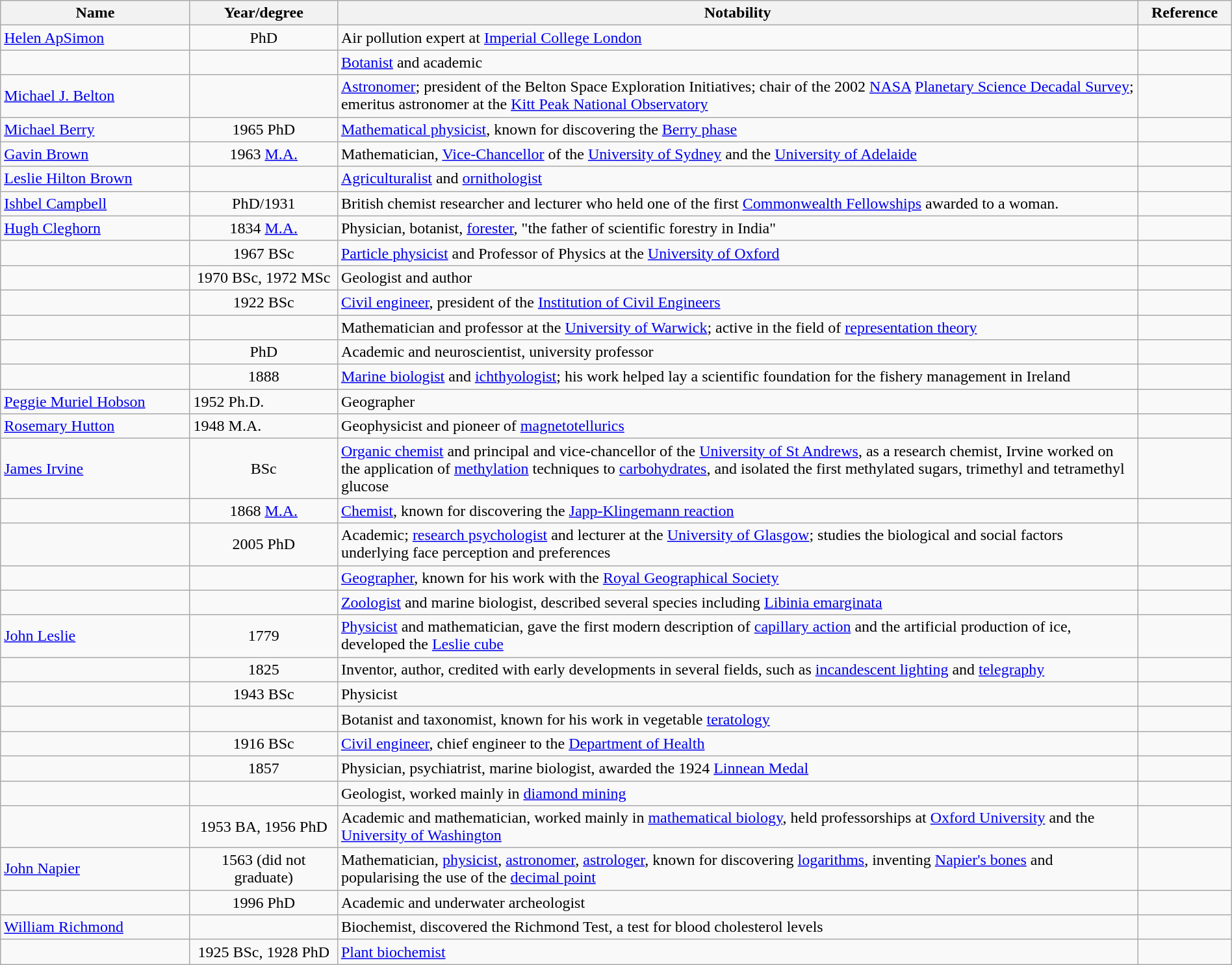<table class="wikitable sortable" style="width:100%">
<tr>
<th style="width:*;">Name</th>
<th style="width:12%;">Year/degree</th>
<th style="width:65%;" class="unsortable">Notability</th>
<th style="width:*;" class="unsortable">Reference</th>
</tr>
<tr>
<td><a href='#'>Helen ApSimon</a></td>
<td style="text-align:center;">PhD</td>
<td>Air pollution expert at <a href='#'>Imperial College London</a></td>
<td></td>
</tr>
<tr>
<td></td>
<td style="text-align:center;"></td>
<td><a href='#'>Botanist</a> and academic</td>
<td style="text-align:center;"></td>
</tr>
<tr>
<td><a href='#'>Michael J. Belton</a></td>
<td style="text-align:center;"></td>
<td><a href='#'>Astronomer</a>; president of the Belton Space Exploration Initiatives; chair of the 2002 <a href='#'>NASA</a> <a href='#'>Planetary Science Decadal Survey</a>; emeritus astronomer at the <a href='#'>Kitt Peak National Observatory</a></td>
<td style="text-align:center;"></td>
</tr>
<tr>
<td><a href='#'>Michael Berry</a></td>
<td style="text-align:center;">1965 PhD</td>
<td><a href='#'>Mathematical physicist</a>, known for discovering the <a href='#'>Berry phase</a></td>
<td style="text-align:center;"></td>
</tr>
<tr>
<td><a href='#'>Gavin Brown</a></td>
<td style="text-align:center;">1963 <a href='#'>M.A.</a></td>
<td>Mathematician, <a href='#'>Vice-Chancellor</a> of the <a href='#'>University of Sydney</a> and the <a href='#'>University of Adelaide</a></td>
<td style="text-align:center;"></td>
</tr>
<tr>
<td><a href='#'>Leslie Hilton Brown</a></td>
<td style="text-align:center;"></td>
<td><a href='#'>Agriculturalist</a> and <a href='#'>ornithologist</a></td>
<td style="text-align:center;"></td>
</tr>
<tr>
<td><a href='#'>Ishbel Campbell</a></td>
<td style="text-align:center;">PhD/1931</td>
<td>British chemist researcher and lecturer who held one of the first <a href='#'>Commonwealth Fellowships</a> awarded to a woman.</td>
<td style="text-align:center;"></td>
</tr>
<tr>
<td><a href='#'>Hugh Cleghorn</a></td>
<td style="text-align:center;">1834 <a href='#'>M.A.</a></td>
<td>Physician, botanist, <a href='#'>forester</a>, "the father of scientific forestry in India"</td>
<td style="text-align:center;"></td>
</tr>
<tr>
<td></td>
<td style="text-align:center;">1967 BSc</td>
<td><a href='#'>Particle physicist</a> and Professor of Physics at the <a href='#'>University of Oxford</a></td>
<td style="text-align:center;"></td>
</tr>
<tr>
<td></td>
<td style="text-align:center;">1970 BSc, 1972 MSc</td>
<td>Geologist and author</td>
<td style="text-align:center;"></td>
</tr>
<tr>
<td></td>
<td style="text-align:center;">1922 BSc</td>
<td><a href='#'>Civil engineer</a>,  president of the <a href='#'>Institution of Civil Engineers</a></td>
<td style="text-align:center;"></td>
</tr>
<tr>
<td></td>
<td style="text-align:center;"></td>
<td>Mathematician and professor at the <a href='#'>University of Warwick</a>; active in the field of <a href='#'>representation theory</a></td>
<td style="text-align:center;"></td>
</tr>
<tr>
<td></td>
<td style="text-align:center;">PhD</td>
<td>Academic and neuroscientist, university professor</td>
<td style="text-align:center;"></td>
</tr>
<tr>
<td></td>
<td style="text-align:center;">1888</td>
<td><a href='#'>Marine biologist</a> and <a href='#'>ichthyologist</a>; his work helped lay a scientific foundation for the fishery management in Ireland</td>
<td style="text-align:center;"></td>
</tr>
<tr>
<td><a href='#'>Peggie Muriel Hobson</a></td>
<td>1952 Ph.D.</td>
<td>Geographer</td>
<td></td>
</tr>
<tr>
<td><a href='#'>Rosemary Hutton</a></td>
<td>1948 M.A.</td>
<td>Geophysicist and pioneer of <a href='#'>magnetotellurics</a></td>
<td></td>
</tr>
<tr>
<td><a href='#'>James Irvine</a></td>
<td style="text-align:center;">BSc</td>
<td><a href='#'>Organic chemist</a> and principal and vice-chancellor of the <a href='#'>University of St Andrews</a>, as a research chemist, Irvine worked on the application of <a href='#'>methylation</a> techniques to <a href='#'>carbohydrates</a>, and isolated the first methylated sugars, trimethyl and tetramethyl glucose</td>
<td style="text-align:center;"></td>
</tr>
<tr>
<td></td>
<td style="text-align:center;">1868 <a href='#'>M.A.</a></td>
<td><a href='#'>Chemist</a>, known for discovering the <a href='#'>Japp-Klingemann reaction</a></td>
<td style="text-align:center;"></td>
</tr>
<tr>
<td></td>
<td style="text-align:center;">2005 PhD</td>
<td>Academic; <a href='#'>research psychologist</a> and lecturer at the <a href='#'>University of Glasgow</a>; studies the biological and social factors underlying face perception and preferences</td>
<td style="text-align:center;"></td>
</tr>
<tr>
<td></td>
<td style="text-align:center;"></td>
<td><a href='#'>Geographer</a>, known for his work with the <a href='#'>Royal Geographical Society</a></td>
<td style="text-align:center;"></td>
</tr>
<tr>
<td></td>
<td style="text-align:center;"></td>
<td><a href='#'>Zoologist</a> and marine biologist, described several species including <a href='#'>Libinia emarginata</a></td>
<td style="text-align:center;"></td>
</tr>
<tr>
<td><a href='#'>John Leslie</a></td>
<td style="text-align:center;">1779</td>
<td><a href='#'>Physicist</a> and mathematician, gave the first modern description of <a href='#'>capillary action</a> and the artificial production of ice, developed the <a href='#'>Leslie cube</a></td>
<td style="text-align:center;"></td>
</tr>
<tr>
<td></td>
<td style="text-align:center;">1825</td>
<td>Inventor, author, credited with early developments in several fields, such as <a href='#'>incandescent lighting</a> and <a href='#'>telegraphy</a></td>
<td style="text-align:center;"></td>
</tr>
<tr>
<td></td>
<td style="text-align:center;">1943 BSc</td>
<td>Physicist</td>
<td style="text-align:center;"></td>
</tr>
<tr>
<td></td>
<td style="text-align:center;"></td>
<td>Botanist and taxonomist, known for his work in vegetable <a href='#'>teratology</a></td>
<td style="text-align:center;"></td>
</tr>
<tr>
<td></td>
<td style="text-align:center;">1916 BSc</td>
<td><a href='#'>Civil engineer</a>, chief engineer to the <a href='#'>Department of Health</a></td>
<td style="text-align:center;"></td>
</tr>
<tr>
<td></td>
<td style="text-align:center;">1857</td>
<td>Physician, psychiatrist, marine biologist, awarded the 1924 <a href='#'>Linnean Medal</a></td>
<td style="text-align:center;"></td>
</tr>
<tr>
<td></td>
<td style="text-align:center;"></td>
<td>Geologist, worked mainly in <a href='#'>diamond mining</a></td>
<td style="text-align:center;"></td>
</tr>
<tr>
<td></td>
<td style="text-align:center;">1953 BA, 1956 PhD</td>
<td>Academic and mathematician, worked mainly in <a href='#'>mathematical biology</a>, held professorships at <a href='#'>Oxford University</a> and the <a href='#'>University of Washington</a></td>
<td style="text-align:center;"></td>
</tr>
<tr>
<td><a href='#'>John Napier</a></td>
<td style="text-align:center;">1563 (did not graduate)</td>
<td>Mathematician, <a href='#'>physicist</a>, <a href='#'>astronomer</a>, <a href='#'>astrologer</a>, known for discovering <a href='#'>logarithms</a>, inventing <a href='#'>Napier's bones</a> and popularising the use of the <a href='#'>decimal point</a></td>
<td style="text-align:center;"></td>
</tr>
<tr>
<td></td>
<td style="text-align:center;">1996 PhD</td>
<td>Academic and underwater archeologist</td>
<td style="text-align:center;"></td>
</tr>
<tr>
<td><a href='#'>William Richmond</a></td>
<td style="text-align:center;"></td>
<td>Biochemist, discovered the Richmond Test, a test for blood cholesterol levels</td>
<td style="text-align:center;"></td>
</tr>
<tr>
<td></td>
<td style="text-align:center;">1925 BSc, 1928 PhD</td>
<td><a href='#'>Plant biochemist</a></td>
<td style="text-align:center;"></td>
</tr>
</table>
